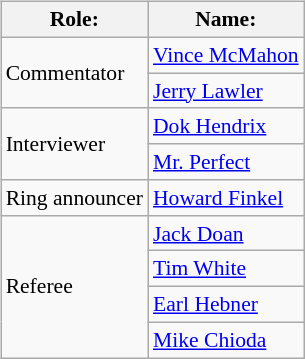<table class=wikitable style="font-size:90%; margin: 0.5em 1em 0.5em 0; float: right; clear: left;">
<tr>
<th>Role:</th>
<th>Name:</th>
</tr>
<tr>
<td rowspan=2>Commentator</td>
<td><a href='#'>Vince McMahon</a></td>
</tr>
<tr>
<td><a href='#'>Jerry Lawler</a></td>
</tr>
<tr>
<td rowspan=2>Interviewer</td>
<td><a href='#'>Dok Hendrix</a></td>
</tr>
<tr>
<td><a href='#'>Mr. Perfect</a></td>
</tr>
<tr>
<td rowspan=1>Ring announcer</td>
<td><a href='#'>Howard Finkel</a></td>
</tr>
<tr>
<td rowspan=4>Referee</td>
<td><a href='#'>Jack Doan</a></td>
</tr>
<tr>
<td><a href='#'>Tim White</a></td>
</tr>
<tr>
<td><a href='#'>Earl Hebner</a></td>
</tr>
<tr>
<td><a href='#'>Mike Chioda</a></td>
</tr>
</table>
